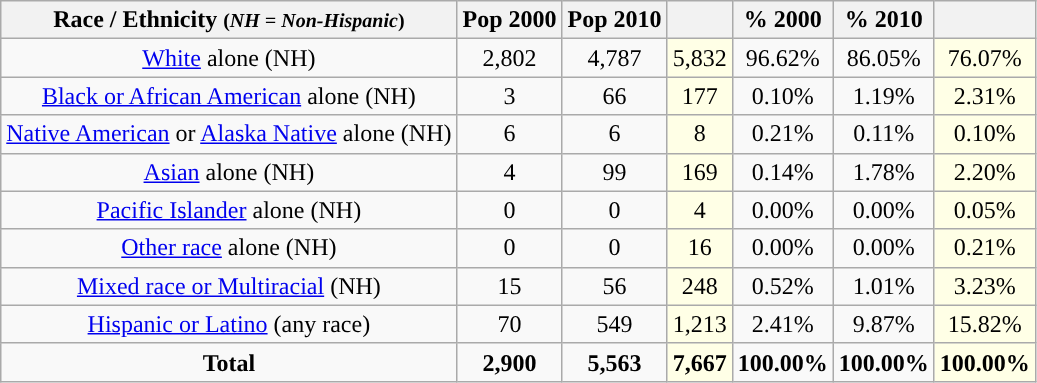<table class="wikitable" style="text-align:center;">
<tr>
<th>Race / Ethnicity <small>(<em>NH = Non-Hispanic</em>)</small></th>
<th>Pop 2000</th>
<th>Pop 2010</th>
<th></th>
<th>% 2000</th>
<th>% 2010</th>
<th></th>
</tr>
<tr>
<td><a href='#'>White</a> alone (NH)</td>
<td>2,802</td>
<td>4,787</td>
<td style='background: #ffffe6;'>5,832</td>
<td>96.62%</td>
<td>86.05%</td>
<td style='background: #ffffe6;'>76.07%</td>
</tr>
<tr>
<td><a href='#'>Black or African American</a> alone (NH)</td>
<td>3</td>
<td>66</td>
<td style='background: #ffffe6;'>177</td>
<td>0.10%</td>
<td>1.19%</td>
<td style='background: #ffffe6;'>2.31%</td>
</tr>
<tr>
<td><a href='#'>Native American</a> or <a href='#'>Alaska Native</a> alone (NH)</td>
<td>6</td>
<td>6</td>
<td style='background: #ffffe6;'>8</td>
<td>0.21%</td>
<td>0.11%</td>
<td style='background: #ffffe6;'>0.10%</td>
</tr>
<tr>
<td><a href='#'>Asian</a> alone (NH)</td>
<td>4</td>
<td>99</td>
<td style='background: #ffffe6;'>169</td>
<td>0.14%</td>
<td>1.78%</td>
<td style='background: #ffffe6;'>2.20%</td>
</tr>
<tr>
<td><a href='#'>Pacific Islander</a> alone (NH)</td>
<td>0</td>
<td>0</td>
<td style='background: #ffffe6;'>4</td>
<td>0.00%</td>
<td>0.00%</td>
<td style='background: #ffffe6;'>0.05%</td>
</tr>
<tr>
<td><a href='#'>Other race</a> alone (NH)</td>
<td>0</td>
<td>0</td>
<td style='background: #ffffe6;'>16</td>
<td>0.00%</td>
<td>0.00%</td>
<td style='background: #ffffe6;'>0.21%</td>
</tr>
<tr>
<td><a href='#'>Mixed race or Multiracial</a> (NH)</td>
<td>15</td>
<td>56</td>
<td style='background: #ffffe6;'>248</td>
<td>0.52%</td>
<td>1.01%</td>
<td style='background: #ffffe6;'>3.23%</td>
</tr>
<tr>
<td><a href='#'>Hispanic or Latino</a> (any race)</td>
<td>70</td>
<td>549</td>
<td style='background: #ffffe6;'>1,213</td>
<td>2.41%</td>
<td>9.87%</td>
<td style='background: #ffffe6;'>15.82%</td>
</tr>
<tr>
<td><strong>Total</strong></td>
<td><strong>2,900</strong></td>
<td><strong>5,563</strong></td>
<td style='background: #ffffe6;'><strong>7,667</strong></td>
<td><strong>100.00%</strong></td>
<td><strong>100.00%</strong></td>
<td style='background: #ffffe6;'><strong>100.00%</strong></td>
</tr>
</table>
